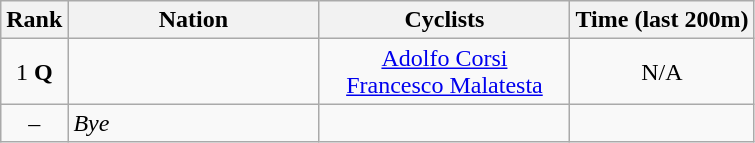<table class="wikitable" style="text-align:center;">
<tr>
<th>Rank</th>
<th style="width:10em">Nation</th>
<th style="width:10em">Cyclists</th>
<th>Time (last 200m)</th>
</tr>
<tr>
<td>1 <strong>Q</strong></td>
<td align=left></td>
<td><a href='#'>Adolfo Corsi</a> <br> <a href='#'>Francesco Malatesta</a></td>
<td>N/A</td>
</tr>
<tr>
<td>–</td>
<td align=left><em>Bye</em></td>
<td></td>
</tr>
</table>
